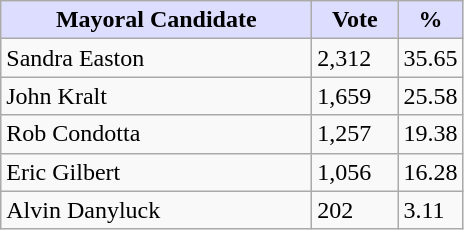<table class="wikitable">
<tr>
<th style="background:#ddf; width:200px;">Mayoral Candidate </th>
<th style="background:#ddf; width:50px;">Vote</th>
<th style="background:#ddf; width:30px;">%</th>
</tr>
<tr>
<td>Sandra Easton</td>
<td>2,312</td>
<td>35.65</td>
</tr>
<tr>
<td>John Kralt</td>
<td>1,659</td>
<td>25.58</td>
</tr>
<tr>
<td>Rob Condotta</td>
<td>1,257</td>
<td>19.38</td>
</tr>
<tr>
<td>Eric Gilbert</td>
<td>1,056</td>
<td>16.28</td>
</tr>
<tr>
<td>Alvin Danyluck</td>
<td>202</td>
<td>3.11</td>
</tr>
</table>
